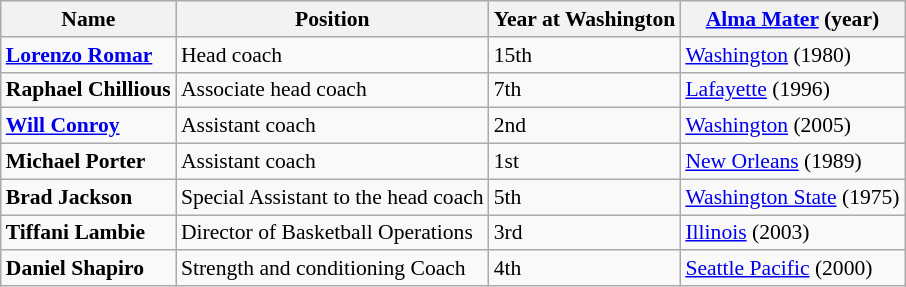<table class="wikitable" style="white-space:nowrap; font-size:90%;">
<tr>
<th>Name</th>
<th>Position</th>
<th>Year at Washington</th>
<th><a href='#'>Alma Mater</a> (year)</th>
</tr>
<tr>
<td><strong><a href='#'>Lorenzo Romar</a></strong></td>
<td>Head coach</td>
<td>15th</td>
<td><a href='#'>Washington</a> (1980)</td>
</tr>
<tr>
<td><strong>Raphael Chillious</strong></td>
<td>Associate head coach</td>
<td>7th</td>
<td><a href='#'>Lafayette</a> (1996)</td>
</tr>
<tr>
<td><strong><a href='#'>Will Conroy</a></strong></td>
<td>Assistant coach</td>
<td>2nd</td>
<td><a href='#'>Washington</a> (2005)</td>
</tr>
<tr>
<td><strong>Michael Porter</strong></td>
<td>Assistant coach</td>
<td>1st</td>
<td><a href='#'>New Orleans</a> (1989)</td>
</tr>
<tr>
<td><strong>Brad Jackson</strong></td>
<td>Special Assistant to the head coach</td>
<td>5th</td>
<td><a href='#'>Washington State</a> (1975)</td>
</tr>
<tr>
<td><strong>Tiffani Lambie</strong></td>
<td>Director of Basketball Operations</td>
<td>3rd</td>
<td><a href='#'>Illinois</a> (2003)</td>
</tr>
<tr>
<td><strong>Daniel Shapiro</strong></td>
<td>Strength and conditioning Coach</td>
<td>4th</td>
<td><a href='#'>Seattle Pacific</a> (2000)</td>
</tr>
</table>
